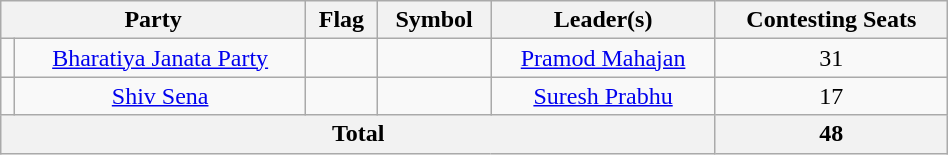<table class="wikitable" width="50%" style="text-align:center">
<tr>
<th colspan="2">Party</th>
<th>Flag</th>
<th>Symbol</th>
<th>Leader(s)</th>
<th>Contesting Seats</th>
</tr>
<tr>
<td></td>
<td><a href='#'>Bharatiya Janata Party</a></td>
<td></td>
<td></td>
<td><a href='#'>Pramod Mahajan</a></td>
<td>31</td>
</tr>
<tr>
<td></td>
<td><a href='#'>Shiv Sena</a></td>
<td></td>
<td></td>
<td><a href='#'>Suresh Prabhu</a></td>
<td>17</td>
</tr>
<tr>
<th colspan="5">Total</th>
<th>48</th>
</tr>
</table>
